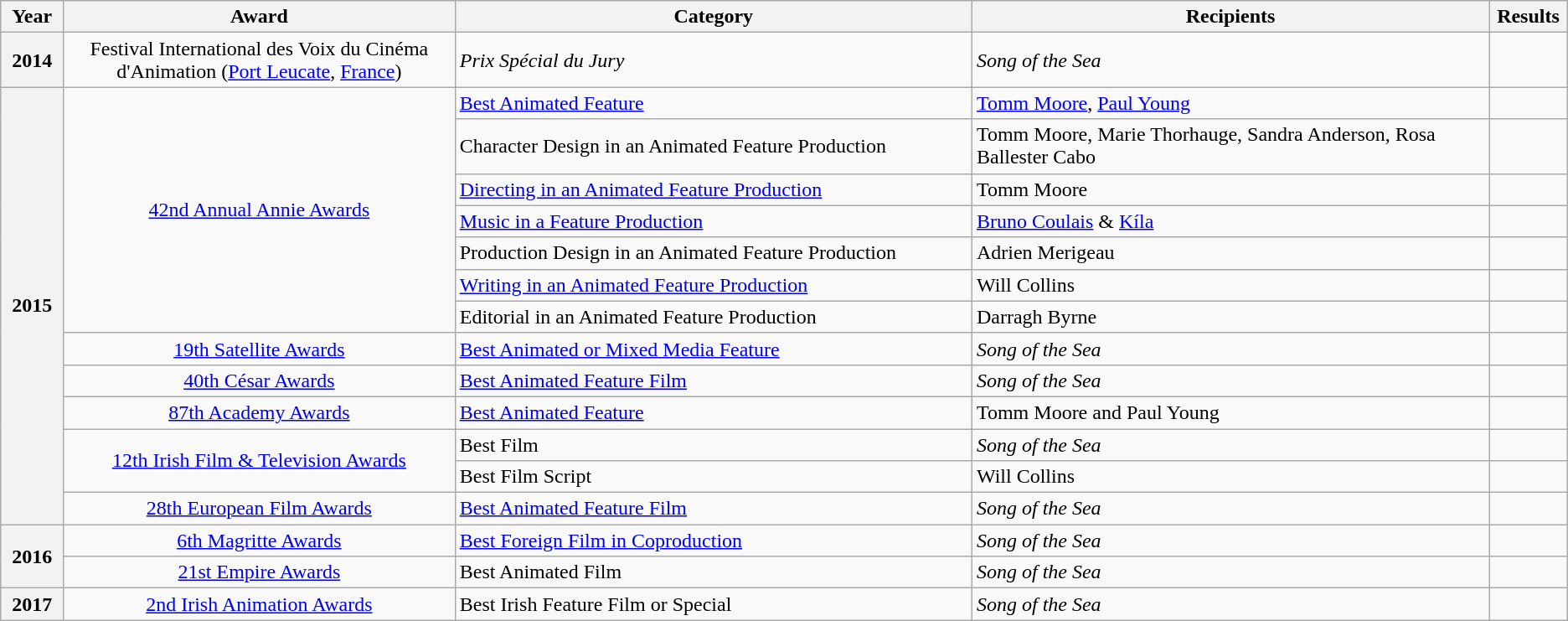<table class="wikitable plainrowheaders">
<tr>
<th scope="col" style="width:4%;">Year</th>
<th scope="col" style="width:25%;">Award</th>
<th scope="col" style="width:33%;">Category</th>
<th scope="col" style="width:33%;">Recipients</th>
<th scope="col" style="width:5%;">Results</th>
</tr>
<tr>
<th scope="row" rowspan="1" style="text-align:center;">2014</th>
<td scope="row" rowspan="1" style="text-align:center;">Festival International des Voix du Cinéma d'Animation (<a href='#'>Port Leucate</a>, <a href='#'>France</a>)</td>
<td><em>Prix Spécial du Jury</em></td>
<td><em>Song of the Sea</em></td>
<td></td>
</tr>
<tr>
<th scope="row" rowspan="13" style="text-align:center;">2015</th>
<td scope="row" rowspan="7" style="text-align:center;"><a href='#'>42nd Annual Annie Awards</a></td>
<td><a href='#'>Best Animated Feature</a></td>
<td><a href='#'>Tomm Moore</a>, <a href='#'>Paul Young</a></td>
<td></td>
</tr>
<tr>
<td>Character Design in an Animated Feature Production</td>
<td>Tomm Moore, Marie Thorhauge, Sandra Anderson, Rosa Ballester Cabo</td>
<td></td>
</tr>
<tr>
<td><a href='#'>Directing in an Animated Feature Production</a></td>
<td>Tomm Moore</td>
<td></td>
</tr>
<tr>
<td><a href='#'>Music in a Feature Production</a></td>
<td><a href='#'>Bruno Coulais</a> & <a href='#'>Kíla</a></td>
<td></td>
</tr>
<tr>
<td>Production Design in an Animated Feature Production</td>
<td>Adrien Merigeau</td>
<td></td>
</tr>
<tr>
<td><a href='#'>Writing in an Animated Feature Production</a></td>
<td>Will Collins</td>
<td></td>
</tr>
<tr>
<td>Editorial in an Animated Feature Production</td>
<td>Darragh Byrne</td>
<td></td>
</tr>
<tr>
<td scope="row" rowspan="1" style="text-align:center;"><a href='#'>19th Satellite Awards</a></td>
<td><a href='#'>Best Animated or Mixed Media Feature</a></td>
<td><em>Song of the Sea</em></td>
<td></td>
</tr>
<tr>
<td scope="row" rowspan="1" style="text-align:center;"><a href='#'>40th César Awards</a></td>
<td><a href='#'>Best Animated Feature Film</a></td>
<td><em>Song of the Sea</em></td>
<td></td>
</tr>
<tr>
<td scope="row" rowspan="1" style="text-align:center;"><a href='#'>87th Academy Awards</a></td>
<td><a href='#'>Best Animated Feature</a></td>
<td>Tomm Moore and Paul Young</td>
<td></td>
</tr>
<tr>
<td scope="row" rowspan="2" style="text-align:center;"><a href='#'>12th Irish Film & Television Awards</a></td>
<td>Best Film</td>
<td><em>Song of the Sea</em></td>
<td></td>
</tr>
<tr>
<td>Best Film Script</td>
<td>Will Collins</td>
<td></td>
</tr>
<tr>
<td scope="row" rowspan="1" style="text-align:center;"><a href='#'>28th European Film Awards</a></td>
<td><a href='#'>Best Animated Feature Film</a></td>
<td><em>Song of the Sea</em></td>
<td></td>
</tr>
<tr>
<th scope="row" rowspan="2" style="text-align:center;">2016</th>
<td scope="row" rowspan="1" style="text-align:center;"><a href='#'>6th Magritte Awards</a></td>
<td><a href='#'>Best Foreign Film in Coproduction</a></td>
<td><em>Song of the Sea</em></td>
<td></td>
</tr>
<tr>
<td scope="row" rowspan="1" style="text-align:center;"><a href='#'>21st Empire Awards</a></td>
<td>Best Animated Film</td>
<td><em>Song of the Sea</em></td>
<td></td>
</tr>
<tr>
<th scope="row" rowspan="1" style="text-align:center;">2017</th>
<td scope="row" rowspan="1" style="text-align:center;"><a href='#'>2nd Irish Animation Awards</a></td>
<td>Best Irish Feature Film or Special</td>
<td><em>Song of the Sea</em></td>
<td></td>
</tr>
</table>
